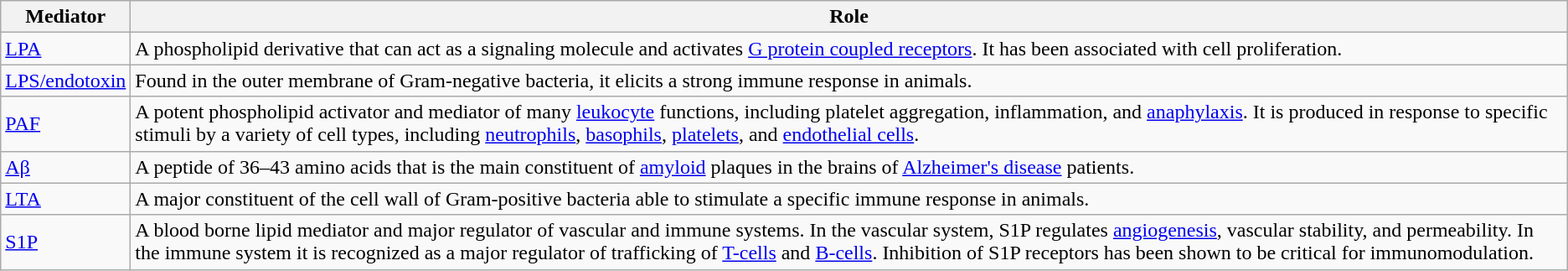<table class="wikitable">
<tr>
<th>Mediator</th>
<th>Role</th>
</tr>
<tr>
<td><a href='#'>LPA</a></td>
<td>A phospholipid derivative that can act as a signaling molecule and activates <a href='#'>G protein coupled receptors</a>. It has been associated with cell proliferation.</td>
</tr>
<tr>
<td><a href='#'>LPS/endotoxin</a></td>
<td>Found in the outer membrane of Gram-negative bacteria, it elicits a strong immune response in animals.</td>
</tr>
<tr>
<td><a href='#'>PAF</a></td>
<td>A potent phospholipid activator and mediator of many <a href='#'>leukocyte</a> functions, including platelet aggregation, inflammation, and <a href='#'>anaphylaxis</a>. It is produced in response to specific stimuli by a variety of cell types, including <a href='#'>neutrophils</a>, <a href='#'>basophils</a>, <a href='#'>platelets</a>, and <a href='#'>endothelial cells</a>.</td>
</tr>
<tr>
<td><a href='#'>Aβ</a></td>
<td>A peptide of 36–43 amino acids that is the main constituent of <a href='#'>amyloid</a> plaques in the brains of <a href='#'>Alzheimer's disease</a> patients.</td>
</tr>
<tr>
<td><a href='#'>LTA</a></td>
<td>A major constituent of the cell wall of Gram-positive bacteria able to stimulate a specific immune response in animals.</td>
</tr>
<tr>
<td><a href='#'>S1P</a></td>
<td>A blood borne lipid mediator and major regulator of vascular and immune systems. In the vascular system, S1P regulates <a href='#'>angiogenesis</a>, vascular stability, and permeability. In the immune system it is recognized as a major regulator of trafficking of <a href='#'>T-cells</a> and <a href='#'>B-cells</a>. Inhibition of S1P receptors has been shown to be critical for immunomodulation.</td>
</tr>
</table>
